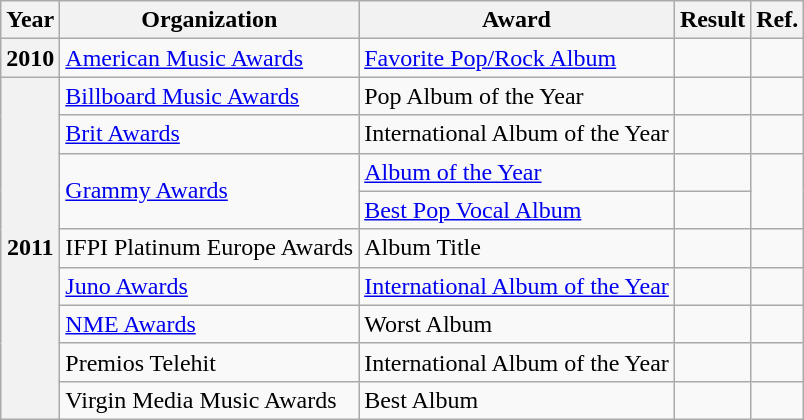<table class="wikitable plainrowheaders">
<tr>
<th>Year</th>
<th>Organization</th>
<th>Award</th>
<th>Result</th>
<th>Ref.</th>
</tr>
<tr>
<th scope="row">2010</th>
<td><a href='#'>American Music Awards</a></td>
<td><a href='#'>Favorite Pop/Rock Album</a></td>
<td></td>
<td rowspan="1" align="center"></td>
</tr>
<tr>
<th rowspan="9" scope="row">2011</th>
<td><a href='#'>Billboard Music Awards</a></td>
<td>Pop Album of the Year</td>
<td></td>
<td align="center"></td>
</tr>
<tr>
<td><a href='#'>Brit Awards</a></td>
<td>International Album of the Year</td>
<td></td>
<td align="center"></td>
</tr>
<tr>
<td rowspan=2><a href='#'>Grammy Awards</a></td>
<td><a href='#'>Album of the Year</a></td>
<td></td>
<td rowspan=2 style="text-align:center;"></td>
</tr>
<tr>
<td><a href='#'>Best Pop Vocal Album</a></td>
<td></td>
</tr>
<tr>
<td>IFPI Platinum Europe Awards</td>
<td>Album Title</td>
<td></td>
<td style="text-align:center;"></td>
</tr>
<tr>
<td><a href='#'>Juno Awards</a></td>
<td><a href='#'>International Album of the Year</a></td>
<td></td>
<td style="text-align:center;"></td>
</tr>
<tr>
<td><a href='#'>NME Awards</a></td>
<td>Worst Album</td>
<td></td>
<td style="text-align:center;"></td>
</tr>
<tr>
<td>Premios Telehit</td>
<td>International Album of the Year</td>
<td></td>
<td style="text-align:center;"></td>
</tr>
<tr>
<td>Virgin Media Music Awards</td>
<td>Best Album</td>
<td></td>
<td style="text-align:center;"></td>
</tr>
</table>
